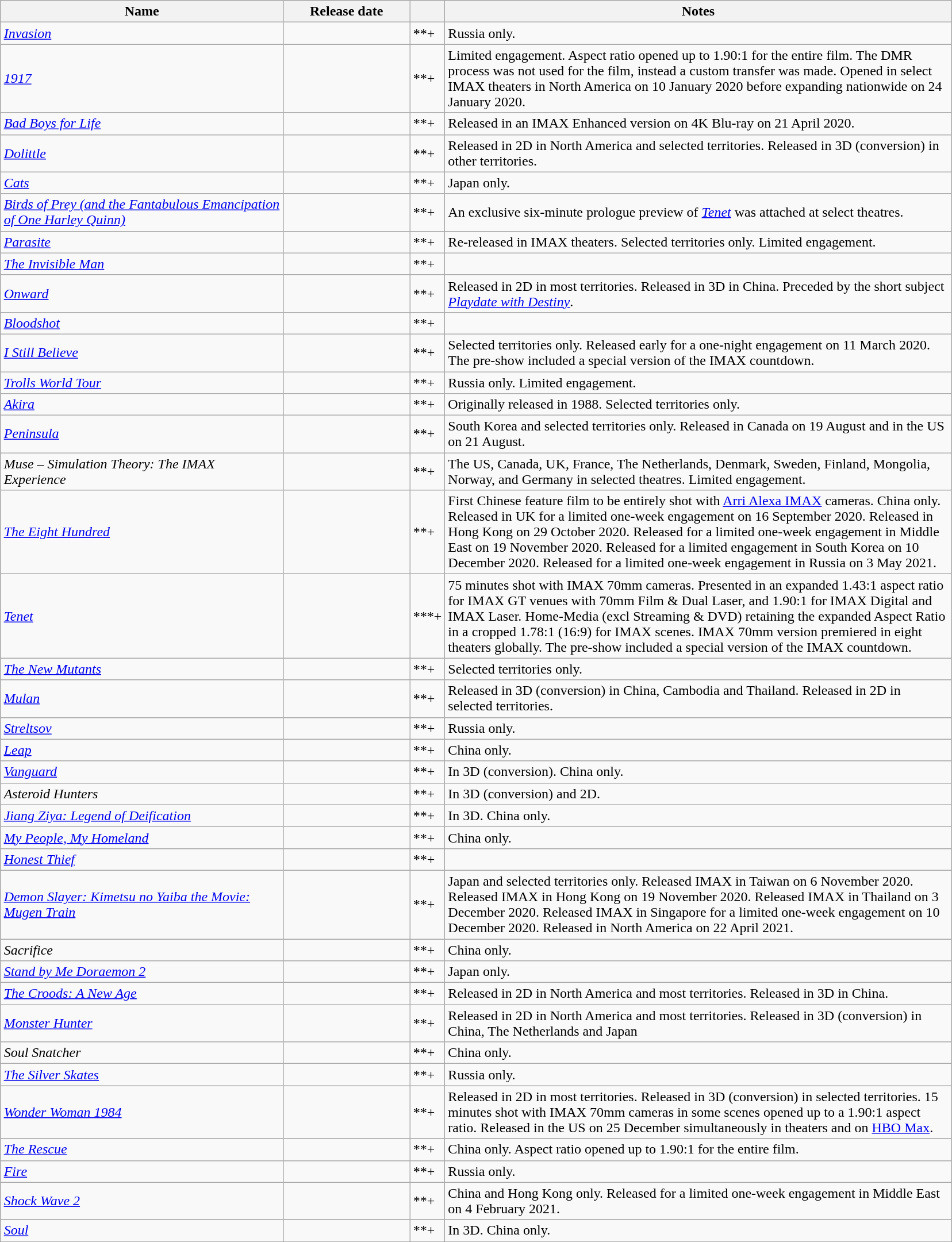<table class="wikitable sortable collapsible" style="margin:auto;">
<tr>
<th scope="col" style="width:320px;">Name</th>
<th scope="col" style="width:140px;">Release date</th>
<th scope="col" class="unsortable" style="width:20px;"></th>
<th scope="col" class="unsortable" style="width:580px;">Notes</th>
</tr>
<tr>
<td><em><a href='#'>Invasion</a></em></td>
<td align=center></td>
<td>**+</td>
<td>Russia only.</td>
</tr>
<tr>
<td><em><a href='#'>1917</a></em></td>
<td align=center></td>
<td>**+</td>
<td>Limited engagement. Aspect ratio opened up to 1.90:1 for the entire film. The DMR process was not used for the film, instead a custom transfer was made. Opened in select IMAX theaters in North America on 10 January 2020 before expanding nationwide on 24 January 2020.</td>
</tr>
<tr>
<td><em><a href='#'>Bad Boys for Life</a></em></td>
<td align=center></td>
<td>**+</td>
<td>Released in an IMAX Enhanced version on 4K Blu-ray on 21 April 2020.</td>
</tr>
<tr>
<td><em><a href='#'>Dolittle</a></em></td>
<td align=center></td>
<td>**+</td>
<td>Released in 2D in North America and selected territories. Released in 3D (conversion) in other territories.</td>
</tr>
<tr>
<td><em><a href='#'>Cats</a></em></td>
<td align=center></td>
<td>**+</td>
<td>Japan only.</td>
</tr>
<tr>
<td><em><a href='#'>Birds of Prey (and the Fantabulous Emancipation of One Harley Quinn)</a></em></td>
<td align=center></td>
<td>**+</td>
<td>An exclusive six-minute prologue preview of <em><a href='#'>Tenet</a></em> was attached at select theatres.<br></td>
</tr>
<tr>
<td><em><a href='#'>Parasite</a></em></td>
<td align=center></td>
<td>**+</td>
<td>Re-released in IMAX theaters. Selected territories only. Limited engagement.</td>
</tr>
<tr>
<td><em><a href='#'>The Invisible Man</a></em></td>
<td align=center></td>
<td>**+</td>
<td></td>
</tr>
<tr>
<td><em><a href='#'>Onward</a></em></td>
<td align=center></td>
<td>**+</td>
<td>Released in 2D in most territories. Released in 3D in China. Preceded by the short subject <em><a href='#'>Playdate with Destiny</a></em>.</td>
</tr>
<tr>
<td><em><a href='#'>Bloodshot</a></em></td>
<td align=center></td>
<td>**+</td>
<td></td>
</tr>
<tr>
<td><em><a href='#'>I Still Believe</a></em></td>
<td align=center></td>
<td>**+</td>
<td>Selected territories only. Released early for a one-night engagement on 11 March 2020. The pre-show included a special version of the IMAX countdown.</td>
</tr>
<tr>
<td><em><a href='#'>Trolls World Tour</a></em></td>
<td align=center></td>
<td>**+</td>
<td>Russia only. Limited engagement.</td>
</tr>
<tr>
<td><em><a href='#'>Akira</a></em></td>
<td align=center></td>
<td>**+</td>
<td>Originally released in 1988. Selected territories only.</td>
</tr>
<tr>
<td><em><a href='#'>Peninsula</a></em></td>
<td align=center></td>
<td>**+</td>
<td>South Korea and selected territories only. Released in Canada on 19 August and in the US on 21 August.</td>
</tr>
<tr>
<td><em>Muse – Simulation Theory: The IMAX Experience</em></td>
<td align=center></td>
<td>**+</td>
<td>The US, Canada, UK, France, The Netherlands, Denmark, Sweden, Finland, Mongolia, Norway, and Germany in selected theatres. Limited engagement.</td>
</tr>
<tr>
<td><em><a href='#'>The Eight Hundred</a></em></td>
<td align=center></td>
<td>**+</td>
<td>First Chinese feature film to be entirely shot with <a href='#'>Arri Alexa IMAX</a> cameras. China only. Released in UK for a limited one-week engagement on 16 September 2020.  Released in Hong Kong on 29 October 2020. Released for a limited one-week engagement in Middle East on 19 November 2020.  Released for a limited engagement in South Korea on 10 December 2020. Released for a limited one-week engagement in Russia on 3 May 2021.</td>
</tr>
<tr>
<td><em><a href='#'>Tenet</a></em></td>
<td align=center></td>
<td>***+</td>
<td>75 minutes shot with IMAX 70mm cameras. Presented in an expanded 1.43:1 aspect ratio for IMAX GT venues with 70mm Film & Dual Laser, and 1.90:1 for IMAX Digital and IMAX Laser. Home-Media (excl Streaming & DVD) retaining the expanded Aspect Ratio in a cropped 1.78:1 (16:9) for IMAX scenes. IMAX 70mm version premiered in eight theaters globally. The pre-show included a special version of the IMAX countdown.</td>
</tr>
<tr>
<td><em><a href='#'>The New Mutants</a></em></td>
<td align=center></td>
<td>**+</td>
<td>Selected territories only.</td>
</tr>
<tr>
<td><em><a href='#'>Mulan</a></em></td>
<td align=center></td>
<td>**+</td>
<td>Released in 3D (conversion) in China, Cambodia and Thailand. Released in 2D in selected territories.</td>
</tr>
<tr>
<td><em><a href='#'>Streltsov</a></em></td>
<td align=center></td>
<td>**+</td>
<td>Russia only.</td>
</tr>
<tr>
<td><em><a href='#'>Leap</a></em></td>
<td align=center></td>
<td>**+</td>
<td>China only.</td>
</tr>
<tr>
<td><em><a href='#'>Vanguard</a></em></td>
<td align=center></td>
<td>**+</td>
<td>In 3D (conversion). China only.</td>
</tr>
<tr>
<td><em>Asteroid Hunters</em></td>
<td align=center></td>
<td>**+</td>
<td>In 3D (conversion) and 2D.</td>
</tr>
<tr>
<td><em><a href='#'>Jiang Ziya: Legend of Deification</a></em></td>
<td align=center></td>
<td>**+</td>
<td>In 3D. China only.</td>
</tr>
<tr>
<td><em><a href='#'>My People, My Homeland</a></em></td>
<td align=center></td>
<td>**+</td>
<td>China only.</td>
</tr>
<tr>
<td><em><a href='#'>Honest Thief</a></em></td>
<td align=center></td>
<td>**+</td>
<td></td>
</tr>
<tr>
<td><em><a href='#'>Demon Slayer: Kimetsu no Yaiba the Movie: Mugen Train</a></em></td>
<td align=center></td>
<td>**+</td>
<td>Japan and selected territories only. Released IMAX in Taiwan on 6 November 2020. Released IMAX in Hong Kong on 19 November 2020. Released IMAX in Thailand on 3 December 2020. Released IMAX in Singapore for a limited one-week engagement on 10 December 2020. Released in North America on 22 April 2021.</td>
</tr>
<tr>
<td><em>Sacrifice</em></td>
<td align=center></td>
<td>**+</td>
<td>China only.</td>
</tr>
<tr>
<td><em><a href='#'>Stand by Me Doraemon 2</a></em></td>
<td align=center></td>
<td>**+</td>
<td>Japan only.</td>
</tr>
<tr>
<td><em><a href='#'>The Croods: A New Age</a></em></td>
<td align=center></td>
<td>**+</td>
<td>Released in 2D in North America and most territories. Released in 3D in China.</td>
</tr>
<tr>
<td><em><a href='#'>Monster Hunter</a></em></td>
<td align=center></td>
<td>**+</td>
<td>Released in 2D in North America and most territories. Released in 3D (conversion) in China, The Netherlands and Japan</td>
</tr>
<tr>
<td><em>Soul Snatcher</em></td>
<td align=center></td>
<td>**+</td>
<td>China only.</td>
</tr>
<tr>
<td><em><a href='#'>The Silver Skates</a></em></td>
<td align=center></td>
<td>**+</td>
<td>Russia only.</td>
</tr>
<tr>
<td><em><a href='#'>Wonder Woman 1984</a></em></td>
<td align=center></td>
<td>**+</td>
<td>Released in 2D in most territories. Released in 3D (conversion) in selected territories. 15 minutes shot with IMAX 70mm cameras in some scenes opened up to a 1.90:1 aspect ratio. Released in the US on 25 December simultaneously in theaters and on <a href='#'>HBO Max</a>.</td>
</tr>
<tr>
<td><em><a href='#'>The Rescue</a></em></td>
<td align=center></td>
<td>**+</td>
<td>China only. Aspect ratio opened up to 1.90:1 for the entire film.</td>
</tr>
<tr>
<td><em><a href='#'>Fire</a></em></td>
<td align=center></td>
<td>**+</td>
<td>Russia only.</td>
</tr>
<tr>
<td><em><a href='#'>Shock Wave 2</a></em></td>
<td align=center></td>
<td>**+</td>
<td>China and Hong Kong only. Released for a limited one-week engagement in Middle East on 4 February 2021.</td>
</tr>
<tr>
<td><em><a href='#'>Soul</a></em></td>
<td align=center></td>
<td>**+</td>
<td>In 3D. China only.</td>
</tr>
</table>
